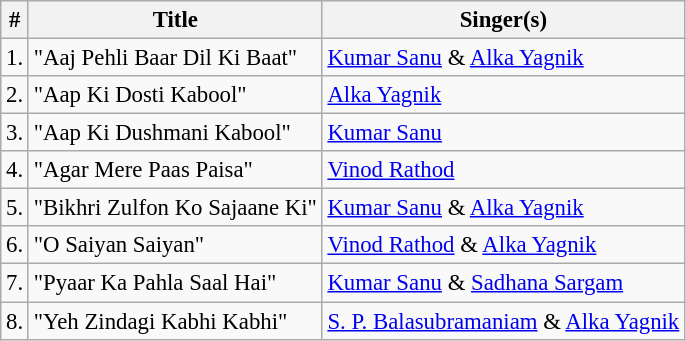<table class="wikitable sortable" style="font-size:95%;">
<tr>
<th>#</th>
<th>Title</th>
<th>Singer(s)</th>
</tr>
<tr>
<td>1.</td>
<td>"Aaj Pehli Baar Dil Ki Baat"</td>
<td><a href='#'>Kumar Sanu</a> & <a href='#'>Alka Yagnik</a></td>
</tr>
<tr>
<td>2.</td>
<td>"Aap Ki Dosti Kabool"</td>
<td><a href='#'>Alka Yagnik</a></td>
</tr>
<tr>
<td>3.</td>
<td>"Aap Ki Dushmani Kabool"</td>
<td><a href='#'>Kumar Sanu</a></td>
</tr>
<tr>
<td>4.</td>
<td>"Agar Mere Paas Paisa"</td>
<td><a href='#'>Vinod Rathod</a></td>
</tr>
<tr>
<td>5.</td>
<td>"Bikhri Zulfon Ko Sajaane Ki"</td>
<td><a href='#'>Kumar Sanu</a> & <a href='#'>Alka Yagnik</a></td>
</tr>
<tr>
<td>6.</td>
<td>"O Saiyan Saiyan"</td>
<td><a href='#'>Vinod Rathod</a> & <a href='#'>Alka Yagnik</a></td>
</tr>
<tr>
<td>7.</td>
<td>"Pyaar Ka Pahla Saal Hai"</td>
<td><a href='#'>Kumar Sanu</a> & <a href='#'>Sadhana Sargam</a></td>
</tr>
<tr>
<td>8.</td>
<td>"Yeh Zindagi Kabhi Kabhi"</td>
<td><a href='#'>S. P. Balasubramaniam</a> & <a href='#'>Alka Yagnik</a></td>
</tr>
</table>
